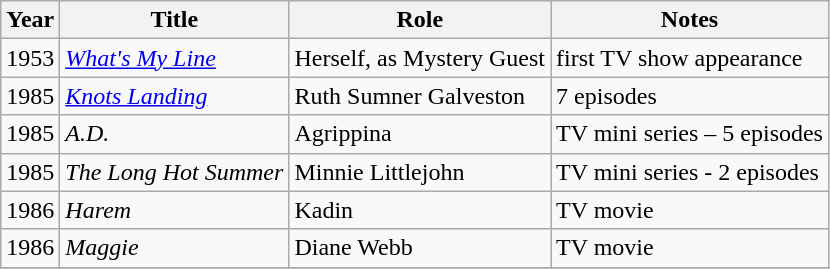<table class="wikitable sortable">
<tr>
<th>Year</th>
<th>Title</th>
<th>Role</th>
<th class="unsortable">Notes</th>
</tr>
<tr>
<td>1953</td>
<td><em><a href='#'>What's My Line</a></em></td>
<td>Herself, as Mystery Guest</td>
<td>first TV show appearance</td>
</tr>
<tr>
<td>1985</td>
<td><em><a href='#'>Knots Landing</a></em></td>
<td>Ruth Sumner Galveston</td>
<td>7 episodes</td>
</tr>
<tr>
<td>1985</td>
<td><em>A.D.</em></td>
<td>Agrippina</td>
<td>TV mini series – 5 episodes</td>
</tr>
<tr>
<td>1985</td>
<td><em>The Long Hot Summer</em></td>
<td>Minnie Littlejohn</td>
<td>TV mini series - 2 episodes</td>
</tr>
<tr>
<td>1986</td>
<td><em>Harem</em></td>
<td>Kadin</td>
<td>TV movie</td>
</tr>
<tr>
<td>1986</td>
<td><em>Maggie</em></td>
<td>Diane Webb</td>
<td>TV movie</td>
</tr>
<tr>
</tr>
</table>
